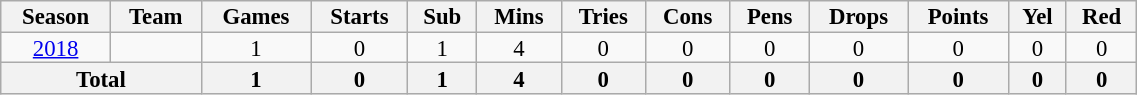<table class="wikitable" style="text-align:center; line-height:90%; font-size:95%; width:60%;">
<tr>
<th>Season</th>
<th>Team</th>
<th>Games</th>
<th>Starts</th>
<th>Sub</th>
<th>Mins</th>
<th>Tries</th>
<th>Cons</th>
<th>Pens</th>
<th>Drops</th>
<th>Points</th>
<th>Yel</th>
<th>Red</th>
</tr>
<tr>
<td><a href='#'>2018</a></td>
<td></td>
<td>1</td>
<td>0</td>
<td>1</td>
<td>4</td>
<td>0</td>
<td>0</td>
<td>0</td>
<td>0</td>
<td>0</td>
<td>0</td>
<td>0</td>
</tr>
<tr>
<th colspan="2">Total</th>
<th>1</th>
<th>0</th>
<th>1</th>
<th>4</th>
<th>0</th>
<th>0</th>
<th>0</th>
<th>0</th>
<th>0</th>
<th>0</th>
<th>0</th>
</tr>
</table>
